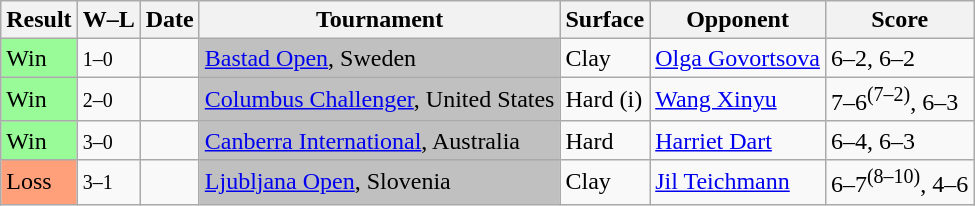<table class="sortable wikitable">
<tr>
<th>Result</th>
<th class="unsortable">W–L</th>
<th>Date</th>
<th>Tournament</th>
<th>Surface</th>
<th>Opponent</th>
<th class="unsortable">Score</th>
</tr>
<tr>
<td bgcolor=98FB98>Win</td>
<td><small>1–0</small></td>
<td><a href='#'></a></td>
<td bgcolor=silver><a href='#'>Bastad Open</a>, Sweden</td>
<td>Clay</td>
<td> <a href='#'>Olga Govortsova</a></td>
<td>6–2, 6–2</td>
</tr>
<tr>
<td bgcolor=98FB98>Win</td>
<td><small>2–0</small></td>
<td><a href='#'></a></td>
<td bgcolor=silver><a href='#'>Columbus Challenger</a>, United States</td>
<td>Hard (i)</td>
<td> <a href='#'>Wang Xinyu</a></td>
<td>7–6<sup>(7–2)</sup>, 6–3</td>
</tr>
<tr>
<td bgcolor= 98FB98>Win</td>
<td><small>3–0</small></td>
<td><a href='#'></a></td>
<td bgcolor=silver><a href='#'>Canberra International</a>, Australia</td>
<td>Hard</td>
<td> <a href='#'>Harriet Dart</a></td>
<td>6–4, 6–3</td>
</tr>
<tr>
<td bgcolor=FFA07A>Loss</td>
<td><small>3–1</small></td>
<td><a href='#'></a></td>
<td bgcolor=silver><a href='#'>Ljubljana Open</a>, Slovenia</td>
<td>Clay</td>
<td> <a href='#'>Jil Teichmann</a></td>
<td>6–7<sup>(8–10)</sup>, 4–6</td>
</tr>
</table>
